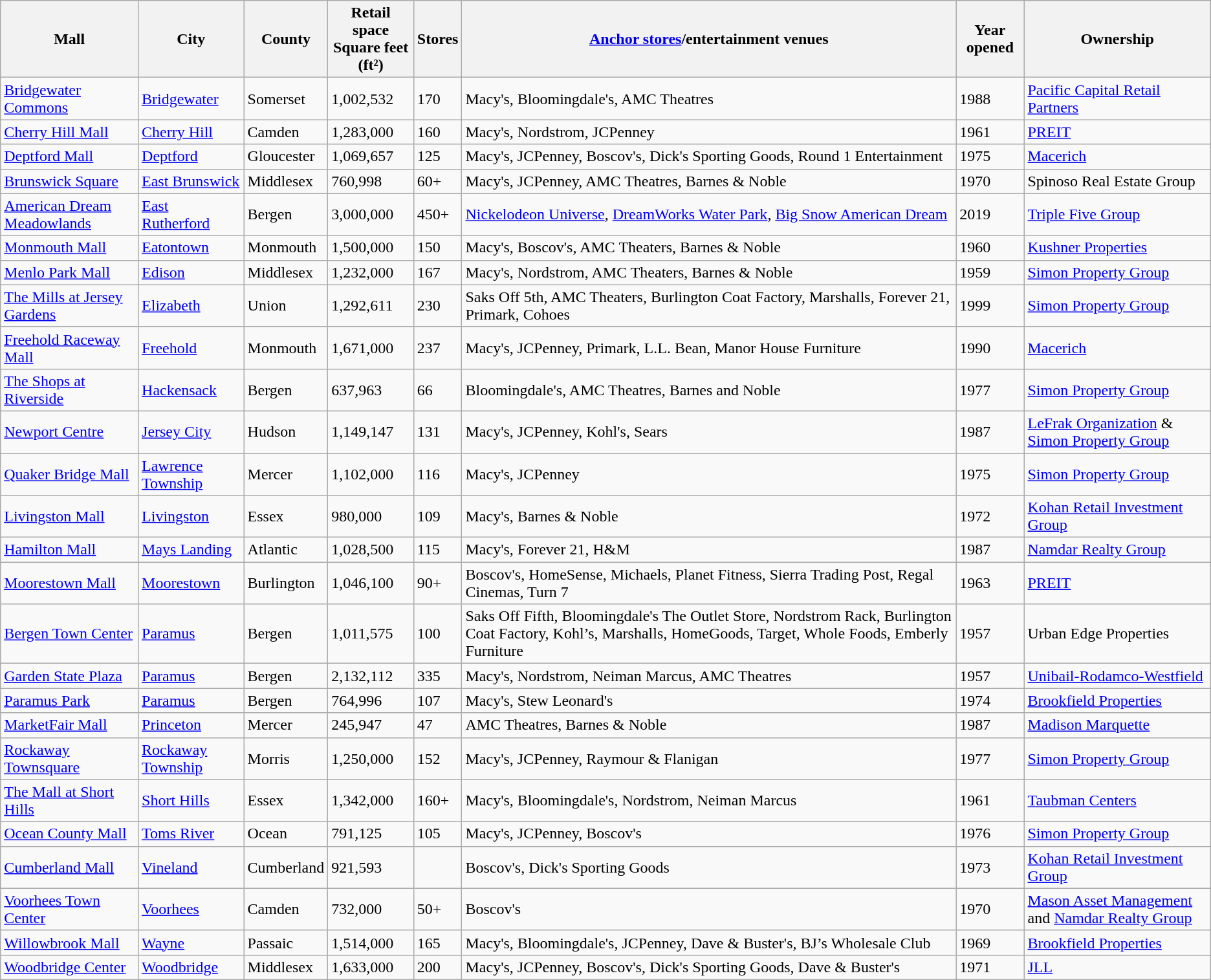<table class="wikitable sortable">
<tr>
<th>Mall</th>
<th>City</th>
<th>County</th>
<th>Retail space<br>Square feet (ft²)</th>
<th>Stores</th>
<th><a href='#'>Anchor stores</a>/entertainment venues</th>
<th>Year opened</th>
<th>Ownership</th>
</tr>
<tr>
<td><a href='#'>Bridgewater Commons</a></td>
<td><a href='#'>Bridgewater</a></td>
<td>Somerset</td>
<td>1,002,532</td>
<td>170</td>
<td>Macy's, Bloomingdale's, AMC Theatres</td>
<td>1988</td>
<td><a href='#'>Pacific Capital Retail Partners</a></td>
</tr>
<tr>
<td><a href='#'>Cherry Hill Mall</a></td>
<td><a href='#'>Cherry Hill</a></td>
<td>Camden</td>
<td>1,283,000</td>
<td>160</td>
<td>Macy's, Nordstrom, JCPenney</td>
<td>1961</td>
<td><a href='#'>PREIT</a></td>
</tr>
<tr>
<td><a href='#'>Deptford Mall</a></td>
<td><a href='#'>Deptford</a></td>
<td>Gloucester</td>
<td>1,069,657</td>
<td>125</td>
<td>Macy's, JCPenney, Boscov's, Dick's Sporting Goods, Round 1 Entertainment</td>
<td>1975</td>
<td><a href='#'>Macerich</a></td>
</tr>
<tr>
<td><a href='#'>Brunswick Square</a></td>
<td><a href='#'>East Brunswick</a></td>
<td>Middlesex</td>
<td>760,998</td>
<td>60+</td>
<td>Macy's, JCPenney, AMC Theatres, Barnes & Noble</td>
<td>1970</td>
<td>Spinoso Real Estate Group</td>
</tr>
<tr>
<td><a href='#'>American Dream Meadowlands</a></td>
<td><a href='#'>East Rutherford</a></td>
<td>Bergen</td>
<td>3,000,000</td>
<td>450+</td>
<td><a href='#'>Nickelodeon Universe</a>, <a href='#'>DreamWorks Water Park</a>, <a href='#'>Big Snow American Dream</a></td>
<td>2019</td>
<td><a href='#'>Triple Five Group</a></td>
</tr>
<tr>
<td><a href='#'>Monmouth Mall</a></td>
<td><a href='#'>Eatontown</a></td>
<td>Monmouth</td>
<td>1,500,000</td>
<td>150</td>
<td>Macy's, Boscov's, AMC Theaters, Barnes & Noble</td>
<td>1960</td>
<td><a href='#'>Kushner Properties</a></td>
</tr>
<tr>
<td><a href='#'>Menlo Park Mall</a></td>
<td><a href='#'>Edison</a></td>
<td>Middlesex</td>
<td>1,232,000</td>
<td>167</td>
<td>Macy's, Nordstrom, AMC Theaters, Barnes & Noble</td>
<td>1959</td>
<td><a href='#'>Simon Property Group</a></td>
</tr>
<tr>
<td><a href='#'>The Mills at Jersey Gardens</a></td>
<td><a href='#'>Elizabeth</a></td>
<td>Union</td>
<td>1,292,611</td>
<td>230</td>
<td>Saks Off 5th, AMC Theaters, Burlington Coat Factory, Marshalls, Forever 21, Primark, Cohoes</td>
<td>1999</td>
<td><a href='#'>Simon Property Group</a></td>
</tr>
<tr>
<td><a href='#'>Freehold Raceway Mall</a></td>
<td><a href='#'>Freehold</a></td>
<td>Monmouth</td>
<td>1,671,000</td>
<td>237</td>
<td>Macy's, JCPenney, Primark, L.L. Bean, Manor House Furniture</td>
<td>1990</td>
<td><a href='#'>Macerich</a></td>
</tr>
<tr>
<td><a href='#'>The Shops at Riverside</a></td>
<td><a href='#'>Hackensack</a></td>
<td>Bergen</td>
<td>637,963</td>
<td>66</td>
<td>Bloomingdale's, AMC Theatres, Barnes and Noble</td>
<td>1977</td>
<td><a href='#'>Simon Property Group</a></td>
</tr>
<tr>
<td><a href='#'>Newport Centre</a></td>
<td><a href='#'>Jersey City</a></td>
<td>Hudson</td>
<td>1,149,147</td>
<td>131</td>
<td>Macy's, JCPenney, Kohl's, Sears</td>
<td>1987</td>
<td><a href='#'>LeFrak Organization</a> & <a href='#'>Simon Property Group</a></td>
</tr>
<tr>
<td><a href='#'>Quaker Bridge Mall</a></td>
<td><a href='#'>Lawrence Township</a></td>
<td>Mercer</td>
<td>1,102,000</td>
<td>116</td>
<td>Macy's, JCPenney</td>
<td>1975</td>
<td><a href='#'>Simon Property Group</a></td>
</tr>
<tr>
<td><a href='#'>Livingston Mall</a></td>
<td><a href='#'>Livingston</a></td>
<td>Essex</td>
<td>980,000</td>
<td>109</td>
<td>Macy's, Barnes & Noble</td>
<td>1972</td>
<td><a href='#'>Kohan Retail Investment Group</a></td>
</tr>
<tr>
<td><a href='#'>Hamilton Mall</a></td>
<td><a href='#'>Mays Landing</a></td>
<td>Atlantic</td>
<td>1,028,500</td>
<td>115</td>
<td>Macy's, Forever 21, H&M</td>
<td>1987</td>
<td><a href='#'>Namdar Realty Group</a></td>
</tr>
<tr>
<td><a href='#'>Moorestown Mall</a></td>
<td><a href='#'>Moorestown</a></td>
<td>Burlington</td>
<td>1,046,100</td>
<td>90+</td>
<td>Boscov's, HomeSense, Michaels, Planet Fitness, Sierra Trading Post, Regal Cinemas, Turn 7</td>
<td>1963</td>
<td><a href='#'>PREIT</a></td>
</tr>
<tr>
<td><a href='#'>Bergen Town Center</a></td>
<td><a href='#'>Paramus</a></td>
<td>Bergen</td>
<td>1,011,575</td>
<td>100</td>
<td>Saks Off Fifth, Bloomingdale's The Outlet Store, Nordstrom Rack, Burlington Coat Factory, Kohl’s, Marshalls, HomeGoods, Target, Whole Foods, Emberly Furniture</td>
<td>1957</td>
<td>Urban Edge Properties</td>
</tr>
<tr>
<td><a href='#'>Garden State Plaza</a></td>
<td><a href='#'>Paramus</a></td>
<td>Bergen</td>
<td>2,132,112</td>
<td>335</td>
<td>Macy's, Nordstrom, Neiman Marcus, AMC Theatres</td>
<td>1957</td>
<td><a href='#'>Unibail-Rodamco-Westfield</a></td>
</tr>
<tr>
<td><a href='#'>Paramus Park</a></td>
<td><a href='#'>Paramus</a></td>
<td>Bergen</td>
<td>764,996</td>
<td>107</td>
<td>Macy's, Stew Leonard's</td>
<td>1974</td>
<td><a href='#'>Brookfield Properties</a></td>
</tr>
<tr>
<td><a href='#'>MarketFair Mall</a></td>
<td><a href='#'>Princeton</a></td>
<td>Mercer</td>
<td>245,947</td>
<td>47</td>
<td>AMC Theatres, Barnes & Noble</td>
<td>1987</td>
<td><a href='#'>Madison Marquette</a></td>
</tr>
<tr>
<td><a href='#'>Rockaway Townsquare</a></td>
<td><a href='#'>Rockaway Township</a></td>
<td>Morris</td>
<td>1,250,000</td>
<td>152</td>
<td>Macy's, JCPenney, Raymour & Flanigan</td>
<td>1977</td>
<td><a href='#'>Simon Property Group</a></td>
</tr>
<tr>
<td><a href='#'>The Mall at Short Hills</a></td>
<td><a href='#'>Short Hills</a></td>
<td>Essex</td>
<td>1,342,000</td>
<td>160+</td>
<td>Macy's, Bloomingdale's, Nordstrom, Neiman Marcus</td>
<td>1961</td>
<td><a href='#'>Taubman Centers</a></td>
</tr>
<tr>
<td><a href='#'>Ocean County Mall</a></td>
<td><a href='#'>Toms River</a></td>
<td>Ocean</td>
<td>791,125</td>
<td>105</td>
<td>Macy's, JCPenney, Boscov's</td>
<td>1976</td>
<td><a href='#'>Simon Property Group</a></td>
</tr>
<tr>
<td><a href='#'>Cumberland Mall</a></td>
<td><a href='#'>Vineland</a></td>
<td>Cumberland</td>
<td>921,593</td>
<td></td>
<td>Boscov's, Dick's Sporting Goods</td>
<td>1973</td>
<td><a href='#'>Kohan Retail Investment Group</a></td>
</tr>
<tr>
<td><a href='#'>Voorhees Town Center</a></td>
<td><a href='#'>Voorhees</a></td>
<td>Camden</td>
<td>732,000</td>
<td>50+</td>
<td>Boscov's</td>
<td>1970</td>
<td><a href='#'>Mason Asset Management</a> and <a href='#'>Namdar Realty Group</a></td>
</tr>
<tr>
<td><a href='#'>Willowbrook Mall</a></td>
<td><a href='#'>Wayne</a></td>
<td>Passaic</td>
<td>1,514,000</td>
<td>165</td>
<td>Macy's, Bloomingdale's, JCPenney, Dave & Buster's, BJ’s Wholesale Club</td>
<td>1969</td>
<td><a href='#'>Brookfield Properties</a></td>
</tr>
<tr>
<td><a href='#'>Woodbridge Center</a></td>
<td><a href='#'>Woodbridge</a></td>
<td>Middlesex</td>
<td>1,633,000</td>
<td>200</td>
<td>Macy's, JCPenney, Boscov's, Dick's Sporting Goods, Dave & Buster's</td>
<td>1971</td>
<td><a href='#'>JLL</a></td>
</tr>
</table>
